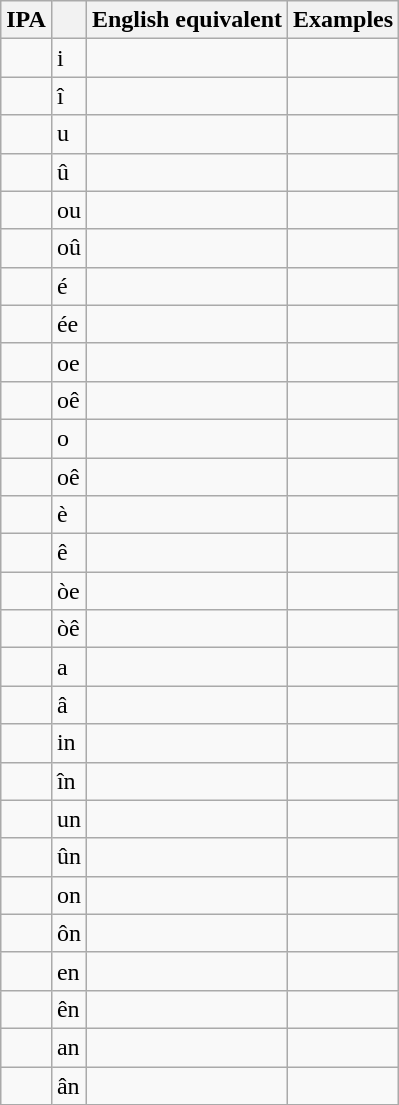<table class="wikitable">
<tr>
<th>IPA</th>
<th></th>
<th>English equivalent</th>
<th>Examples</th>
</tr>
<tr>
<td></td>
<td>i</td>
<td></td>
<td></td>
</tr>
<tr>
<td></td>
<td>î</td>
<td></td>
<td></td>
</tr>
<tr>
<td></td>
<td>u</td>
<td></td>
<td></td>
</tr>
<tr>
<td></td>
<td>û</td>
<td></td>
<td></td>
</tr>
<tr>
<td></td>
<td>ou</td>
<td></td>
<td></td>
</tr>
<tr>
<td></td>
<td>oû</td>
<td></td>
<td></td>
</tr>
<tr>
<td></td>
<td>é</td>
<td></td>
<td></td>
</tr>
<tr>
<td></td>
<td>ée</td>
<td></td>
<td></td>
</tr>
<tr>
<td></td>
<td>oe</td>
<td></td>
<td></td>
</tr>
<tr>
<td></td>
<td>oê</td>
<td></td>
<td></td>
</tr>
<tr>
<td></td>
<td>o</td>
<td></td>
<td></td>
</tr>
<tr>
<td></td>
<td>oê</td>
<td></td>
<td></td>
</tr>
<tr>
<td></td>
<td>è</td>
<td></td>
<td></td>
</tr>
<tr>
<td></td>
<td>ê</td>
<td></td>
<td></td>
</tr>
<tr>
<td></td>
<td>òe</td>
<td></td>
<td></td>
</tr>
<tr>
<td></td>
<td>òê</td>
<td></td>
<td></td>
</tr>
<tr>
<td></td>
<td>a</td>
<td></td>
<td></td>
</tr>
<tr>
<td></td>
<td>â</td>
<td></td>
<td></td>
</tr>
<tr>
<td></td>
<td>in</td>
<td></td>
<td></td>
</tr>
<tr>
<td></td>
<td>în</td>
<td></td>
<td></td>
</tr>
<tr>
<td></td>
<td>un</td>
<td></td>
<td></td>
</tr>
<tr>
<td></td>
<td>ûn</td>
<td></td>
<td></td>
</tr>
<tr>
<td></td>
<td>on</td>
<td></td>
<td></td>
</tr>
<tr>
<td></td>
<td>ôn</td>
<td></td>
<td></td>
</tr>
<tr>
<td></td>
<td>en</td>
<td></td>
<td></td>
</tr>
<tr>
<td></td>
<td>ên</td>
<td></td>
<td></td>
</tr>
<tr>
<td></td>
<td>an</td>
<td></td>
<td></td>
</tr>
<tr>
<td></td>
<td>ân</td>
<td></td>
<td></td>
</tr>
</table>
